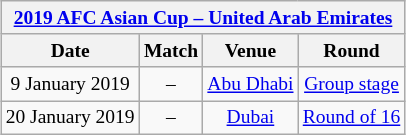<table class="wikitable" style="margin:1em auto 1em auto; text-align:center; font-size:small;">
<tr>
<th colspan="4"><a href='#'>2019 AFC Asian Cup – United Arab Emirates</a></th>
</tr>
<tr>
<th>Date</th>
<th>Match</th>
<th>Venue</th>
<th>Round</th>
</tr>
<tr>
<td>9 January 2019</td>
<td> – </td>
<td><a href='#'>Abu Dhabi</a></td>
<td><a href='#'>Group stage</a></td>
</tr>
<tr>
<td>20 January 2019</td>
<td> – </td>
<td><a href='#'>Dubai</a></td>
<td><a href='#'>Round of 16</a></td>
</tr>
</table>
